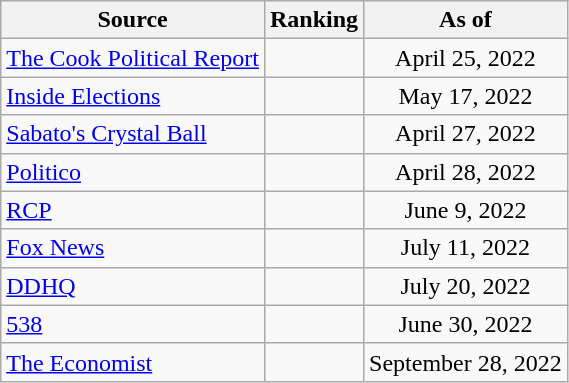<table class="wikitable" style="text-align:center">
<tr>
<th>Source</th>
<th>Ranking</th>
<th>As of</th>
</tr>
<tr>
<td align=left><a href='#'>The Cook Political Report</a></td>
<td></td>
<td>April 25, 2022</td>
</tr>
<tr>
<td align=left><a href='#'>Inside Elections</a></td>
<td></td>
<td>May 17, 2022</td>
</tr>
<tr>
<td align=left><a href='#'>Sabato's Crystal Ball</a></td>
<td></td>
<td>April 27, 2022</td>
</tr>
<tr>
<td align=left><a href='#'>Politico</a></td>
<td></td>
<td>April 28, 2022</td>
</tr>
<tr>
<td align="left"><a href='#'>RCP</a></td>
<td></td>
<td>June 9, 2022</td>
</tr>
<tr>
<td align=left><a href='#'>Fox News</a></td>
<td></td>
<td>July 11, 2022</td>
</tr>
<tr>
<td align="left"><a href='#'>DDHQ</a></td>
<td></td>
<td>July 20, 2022</td>
</tr>
<tr>
<td align="left"><a href='#'>538</a></td>
<td></td>
<td>June 30, 2022</td>
</tr>
<tr>
<td align="left"><a href='#'>The Economist</a></td>
<td></td>
<td>September 28, 2022</td>
</tr>
</table>
